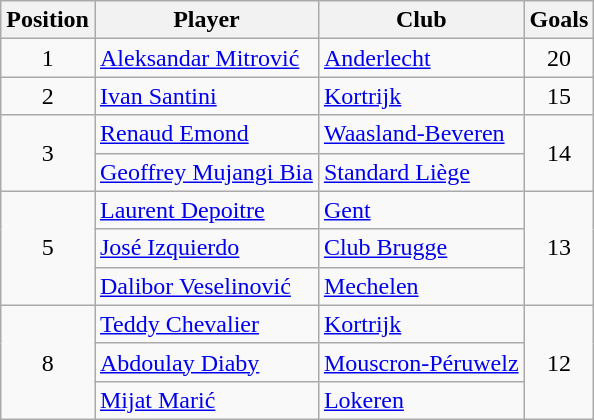<table class="wikitable" style="text-align:center">
<tr>
<th>Position</th>
<th>Player</th>
<th>Club</th>
<th>Goals</th>
</tr>
<tr>
<td>1</td>
<td align="left"> <a href='#'>Aleksandar Mitrović</a></td>
<td align="left"><a href='#'>Anderlecht</a></td>
<td>20</td>
</tr>
<tr>
<td>2</td>
<td align="left"> <a href='#'>Ivan Santini</a></td>
<td align="left"><a href='#'>Kortrijk</a></td>
<td>15</td>
</tr>
<tr>
<td rowspan="2">3</td>
<td align="left"> <a href='#'>Renaud Emond</a></td>
<td align="left"><a href='#'>Waasland-Beveren</a></td>
<td rowspan="2">14</td>
</tr>
<tr>
<td align="left"> <a href='#'>Geoffrey Mujangi Bia</a></td>
<td align="left"><a href='#'>Standard Liège</a></td>
</tr>
<tr>
<td rowspan="3">5</td>
<td align="left"> <a href='#'>Laurent Depoitre</a></td>
<td align="left"><a href='#'>Gent</a></td>
<td rowspan="3">13</td>
</tr>
<tr>
<td align="left"> <a href='#'>José Izquierdo</a></td>
<td align="left"><a href='#'>Club Brugge</a></td>
</tr>
<tr>
<td align="left"> <a href='#'>Dalibor Veselinović</a></td>
<td align="left"><a href='#'>Mechelen</a></td>
</tr>
<tr>
<td rowspan="3">8</td>
<td align="left"> <a href='#'>Teddy Chevalier</a></td>
<td align="left"><a href='#'>Kortrijk</a></td>
<td rowspan="3">12</td>
</tr>
<tr>
<td align="left"> <a href='#'>Abdoulay Diaby</a></td>
<td align="left"><a href='#'>Mouscron-Péruwelz</a></td>
</tr>
<tr>
<td align="left"> <a href='#'>Mijat Marić</a></td>
<td align="left"><a href='#'>Lokeren</a></td>
</tr>
</table>
